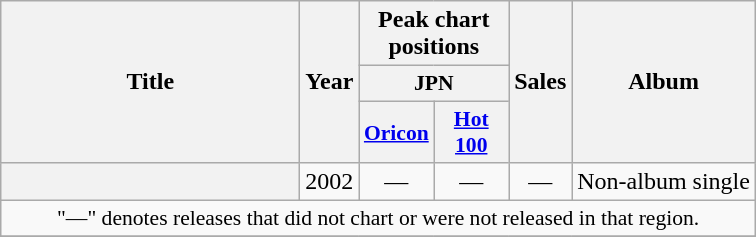<table class="wikitable plainrowheaders" style="text-align:center;">
<tr>
<th scope="col" rowspan="3" style="width:12em;">Title</th>
<th scope="col" rowspan="3">Year</th>
<th scope="col" colspan="2">Peak chart positions</th>
<th scope="col" rowspan="3">Sales</th>
<th scope="col" rowspan="3">Album</th>
</tr>
<tr>
<th scope="col" style="width:3em;font-size:90%;" colspan="2">JPN</th>
</tr>
<tr>
<th scope="col" style="width:3em;font-size:90%;"><a href='#'>Oricon</a></th>
<th scope="col" style="width:3em;font-size:90%;"><a href='#'>Hot 100</a></th>
</tr>
<tr>
<th scope="row"><br></th>
<td>2002</td>
<td>—</td>
<td>—</td>
<td>—</td>
<td>Non-album single</td>
</tr>
<tr>
<td colspan="6" style="font-size:90%;">"—" denotes releases that did not chart or were not released in that region.</td>
</tr>
<tr>
</tr>
</table>
